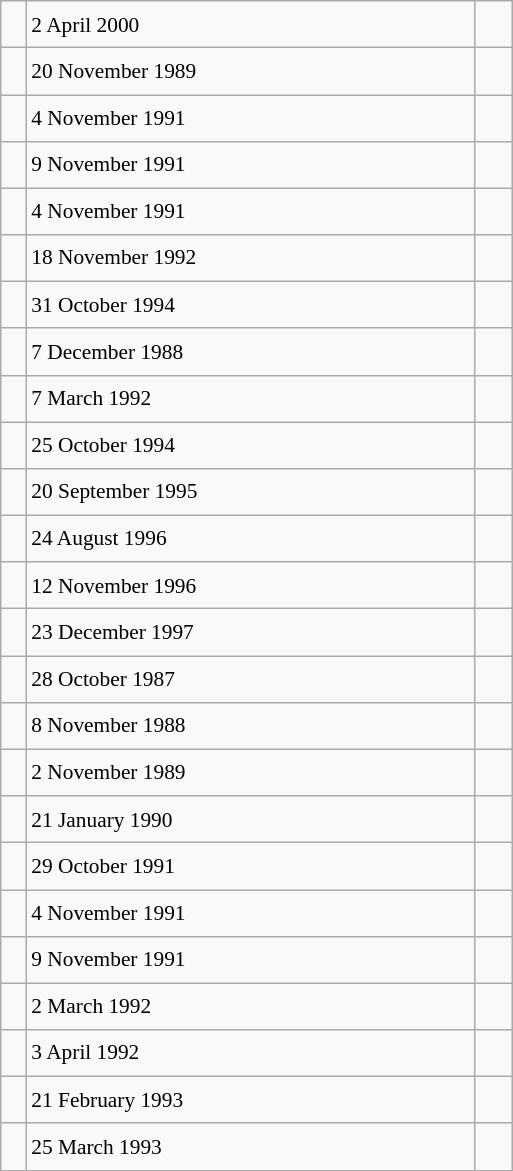<table class="wikitable" style="font-size: 89%; float: left; width: 24em; margin-right: 1em; line-height: 1.65em">
<tr>
<td></td>
<td>2 April 2000</td>
<td><small></small> </td>
</tr>
<tr>
<td></td>
<td>20 November 1989</td>
<td><small></small> </td>
</tr>
<tr>
<td></td>
<td>4 November 1991</td>
<td><small></small> </td>
</tr>
<tr>
<td></td>
<td>9 November 1991</td>
<td><small></small> </td>
</tr>
<tr>
<td></td>
<td>4 November 1991</td>
<td><small></small> </td>
</tr>
<tr>
<td></td>
<td>18 November 1992</td>
<td><small></small> </td>
</tr>
<tr>
<td></td>
<td>31 October 1994</td>
<td><small></small> </td>
</tr>
<tr>
<td></td>
<td>7 December 1988</td>
<td><small></small> </td>
</tr>
<tr>
<td></td>
<td>7 March 1992</td>
<td><small></small> </td>
</tr>
<tr>
<td></td>
<td>25 October 1994</td>
<td><small></small> </td>
</tr>
<tr>
<td></td>
<td>20 September 1995</td>
<td><small></small> </td>
</tr>
<tr>
<td></td>
<td>24 August 1996</td>
<td><small></small> </td>
</tr>
<tr>
<td></td>
<td>12 November 1996</td>
<td><small></small> </td>
</tr>
<tr>
<td></td>
<td>23 December 1997</td>
<td><small></small> </td>
</tr>
<tr>
<td></td>
<td>28 October 1987</td>
<td><small></small> </td>
</tr>
<tr>
<td></td>
<td>8 November 1988</td>
<td><small></small> </td>
</tr>
<tr>
<td></td>
<td>2 November 1989</td>
<td><small></small> </td>
</tr>
<tr>
<td></td>
<td>21 January 1990</td>
<td><small></small> </td>
</tr>
<tr>
<td></td>
<td>29 October 1991</td>
<td><small></small> </td>
</tr>
<tr>
<td></td>
<td>4 November 1991</td>
<td><small></small> </td>
</tr>
<tr>
<td></td>
<td>9 November 1991</td>
<td><small></small> </td>
</tr>
<tr>
<td></td>
<td>2 March 1992</td>
<td><small></small> </td>
</tr>
<tr>
<td></td>
<td>3 April 1992</td>
<td><small></small> </td>
</tr>
<tr>
<td></td>
<td>21 February 1993</td>
<td><small></small> </td>
</tr>
<tr>
<td></td>
<td>25 March 1993</td>
<td><small></small> </td>
</tr>
</table>
